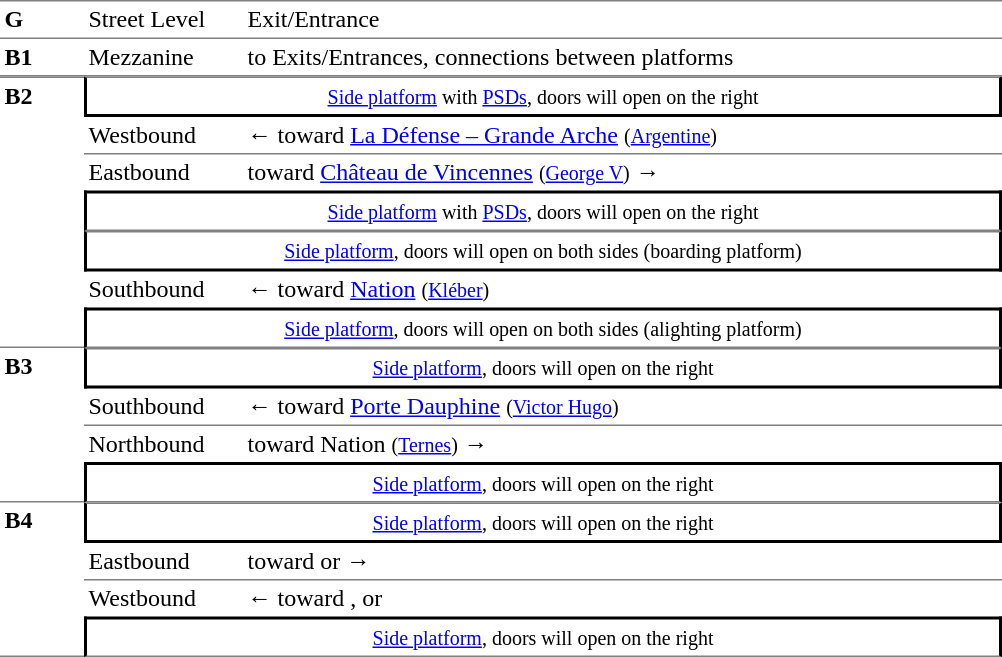<table border=0 cellspacing=0 cellpadding=3>
<tr>
<td style="border-bottom:solid 1px gray;border-top:solid 1px gray;" width=50 valign=top><strong>G</strong></td>
<td style="border-bottom:solid 1px gray;border-top:solid 1px gray;" width=100 valign=top>Street Level</td>
<td style="border-bottom:solid 1px gray;border-top:solid 1px gray;" width=500 valign=top>Exit/Entrance</td>
</tr>
<tr>
<td style="border-bottom:solid 1px gray;" width=50 valign=top><strong>B1</strong></td>
<td style="border-bottom:solid 1px gray;" width=100 valign=top>Mezzanine</td>
<td style="border-bottom:solid 1px gray;" width=500 valign=top>to Exits/Entrances, connections between platforms</td>
</tr>
<tr>
<td style="border-bottom:solid 1px gray;border-top:solid 1px gray;" width=50 rowspan=7 valign=top><strong>B2</strong></td>
<td style="border-top:solid 1px gray;border-right:solid 2px black;border-left:solid 2px black;border-bottom:solid 2px black;text-align:center;" colspan=2><small><a href='#'>Side platform</a> with <a href='#'>PSDs</a>, doors will open on the right</small></td>
</tr>
<tr>
<td style="border-bottom:solid 1px gray;" width=100>Westbound</td>
<td style="border-bottom:solid 1px gray;" width=390>←   toward <a href='#'>La Défense – Grande Arche</a> <small>(<a href='#'>Argentine</a>)</small></td>
</tr>
<tr>
<td>Eastbound</td>
<td>  toward <a href='#'>Château de Vincennes</a> <small>(<a href='#'>George V</a>)</small> →</td>
</tr>
<tr>
<td style="border-top:solid 2px black;border-right:solid 2px black;border-left:solid 2px black;border-bottom:solid 1px gray;text-align:center;" colspan=2><small><a href='#'>Side platform</a> with <a href='#'>PSDs</a>, doors will open on the right</small></td>
</tr>
<tr>
<td style="border-top:solid 1px gray;border-right:solid 2px black;border-left:solid 2px black;border-bottom:solid 2px black;text-align:center;" colspan=2><small><a href='#'>Side platform</a>, doors will open on both sides (boarding platform)</small></td>
</tr>
<tr>
<td>Southbound</td>
<td width=390>←   toward <a href='#'>Nation</a> <small>(<a href='#'>Kléber</a>)</small></td>
</tr>
<tr>
<td style="border-top:solid 2px black;border-right:solid 2px black;border-left:solid 2px black;border-bottom:solid 1px gray;text-align:center;" colspan=2><small><a href='#'>Side platform</a>, doors will open on both sides (alighting platform)</small></td>
</tr>
<tr>
<td style="border-bottom:solid 1px gray;" width=50 rowspan=4 valign=top><strong>B3</strong></td>
<td style="border-top:solid 1px gray;border-right:solid 2px black;border-left:solid 2px black;border-bottom:solid 2px black;text-align:center;" colspan=2><small><a href='#'>Side platform</a>, doors will open on the right</small></td>
</tr>
<tr>
<td style="border-bottom:solid 1px gray;" width=100>Southbound</td>
<td style="border-bottom:solid 1px gray;" width=390>←   toward <a href='#'>Porte Dauphine</a> <small>(<a href='#'>Victor Hugo</a>)</small></td>
</tr>
<tr>
<td>Northbound</td>
<td>  toward Nation <small>(<a href='#'>Ternes</a>)</small> →</td>
</tr>
<tr>
<td style="border-top:solid 2px black;border-right:solid 2px black;border-left:solid 2px black;border-bottom:solid 1px gray;text-align:center;" colspan=2><small><a href='#'>Side platform</a>, doors will open on the right</small></td>
</tr>
<tr>
<td style="border-bottom:solid 1px gray;" width=50 rowspan=4 valign=top><strong>B4</strong></td>
<td style="border-top:solid 1px gray;border-right:solid 2px black;border-left:solid 2px black;border-bottom:solid 2px black;text-align:center;" colspan=2><small><a href='#'>Side platform</a>, doors will open on the right</small></td>
</tr>
<tr>
<td style="border-bottom:solid 1px gray;" width=100>Eastbound</td>
<td style="border-bottom:solid 1px gray;" width=390>   toward  or   →</td>
</tr>
<tr>
<td>Westbound</td>
<td>←   toward ,  or  </td>
</tr>
<tr>
<td style="border-top:solid 2px black;border-right:solid 2px black;border-left:solid 2px black;border-bottom:solid 1px gray;text-align:center;" colspan=2><small><a href='#'>Side platform</a>, doors will open on the right</small></td>
</tr>
</table>
